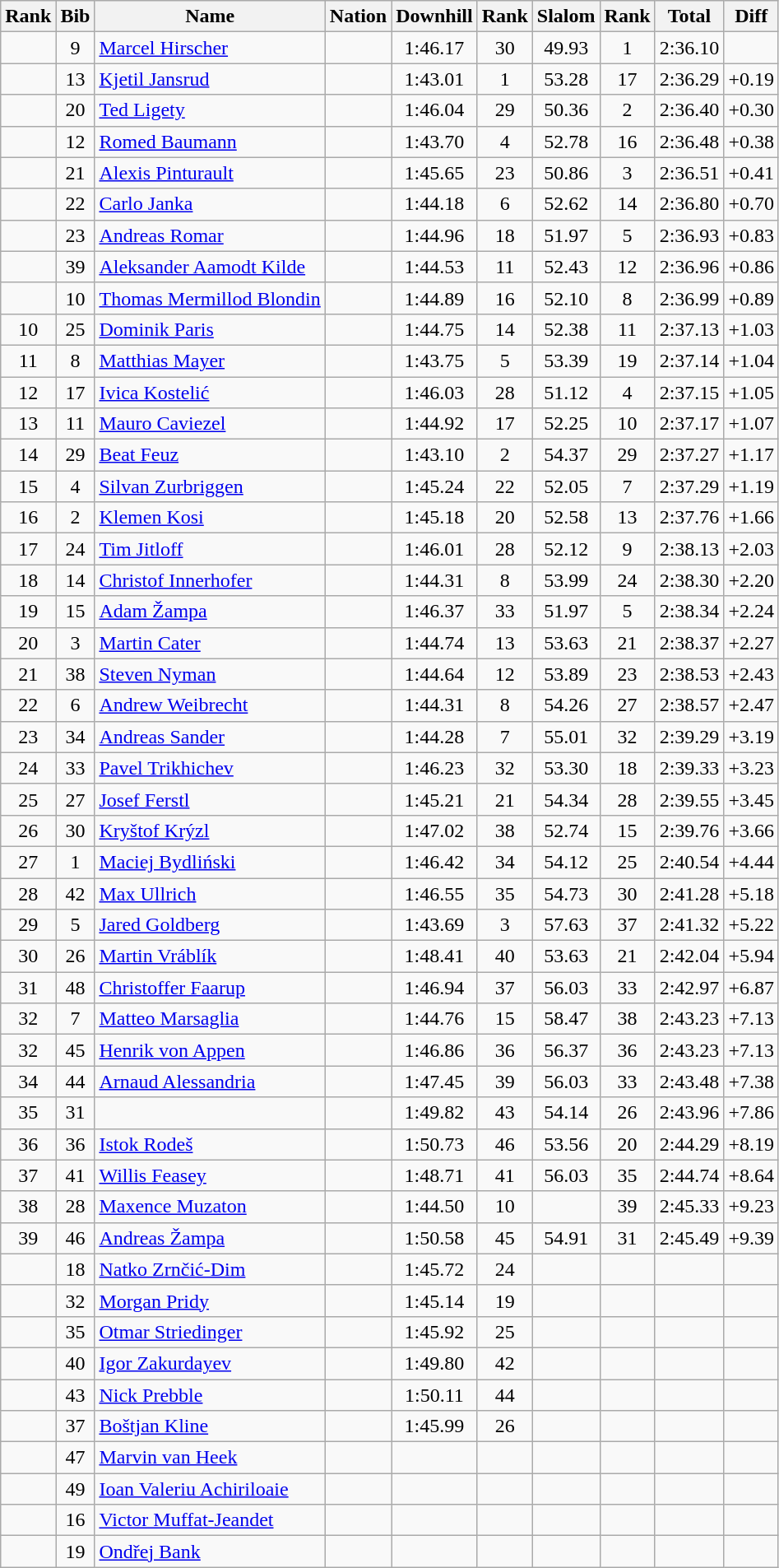<table class="wikitable sortable" style="text-align:center">
<tr>
<th>Rank</th>
<th>Bib</th>
<th>Name</th>
<th>Nation</th>
<th>Downhill</th>
<th>Rank</th>
<th>Slalom</th>
<th>Rank</th>
<th>Total</th>
<th>Diff</th>
</tr>
<tr>
<td></td>
<td>9</td>
<td align=left><a href='#'>Marcel Hirscher</a></td>
<td align=left></td>
<td>1:46.17</td>
<td>30</td>
<td>49.93</td>
<td>1</td>
<td>2:36.10</td>
<td></td>
</tr>
<tr>
<td></td>
<td>13</td>
<td align=left><a href='#'>Kjetil Jansrud</a></td>
<td align=left></td>
<td>1:43.01</td>
<td>1</td>
<td>53.28</td>
<td>17</td>
<td>2:36.29</td>
<td>+0.19</td>
</tr>
<tr>
<td></td>
<td>20</td>
<td align=left><a href='#'>Ted Ligety</a></td>
<td align=left></td>
<td>1:46.04</td>
<td>29</td>
<td>50.36</td>
<td>2</td>
<td>2:36.40</td>
<td>+0.30</td>
</tr>
<tr>
<td></td>
<td>12</td>
<td align=left><a href='#'>Romed Baumann</a></td>
<td align=left></td>
<td>1:43.70</td>
<td>4</td>
<td>52.78</td>
<td>16</td>
<td>2:36.48</td>
<td>+0.38</td>
</tr>
<tr>
<td></td>
<td>21</td>
<td align=left><a href='#'>Alexis Pinturault</a></td>
<td align=left></td>
<td>1:45.65</td>
<td>23</td>
<td>50.86</td>
<td>3</td>
<td>2:36.51</td>
<td>+0.41</td>
</tr>
<tr>
<td></td>
<td>22</td>
<td align=left><a href='#'>Carlo Janka</a></td>
<td align=left></td>
<td>1:44.18</td>
<td>6</td>
<td>52.62</td>
<td>14</td>
<td>2:36.80</td>
<td>+0.70</td>
</tr>
<tr>
<td></td>
<td>23</td>
<td align=left><a href='#'>Andreas Romar</a></td>
<td align=left></td>
<td>1:44.96</td>
<td>18</td>
<td>51.97</td>
<td>5</td>
<td>2:36.93</td>
<td>+0.83</td>
</tr>
<tr>
<td></td>
<td>39</td>
<td align=left><a href='#'>Aleksander Aamodt Kilde</a></td>
<td align=left></td>
<td>1:44.53</td>
<td>11</td>
<td>52.43</td>
<td>12</td>
<td>2:36.96</td>
<td>+0.86</td>
</tr>
<tr>
<td></td>
<td>10</td>
<td align=left><a href='#'>Thomas Mermillod Blondin</a></td>
<td align=left></td>
<td>1:44.89</td>
<td>16</td>
<td>52.10</td>
<td>8</td>
<td>2:36.99</td>
<td>+0.89</td>
</tr>
<tr>
<td>10</td>
<td>25</td>
<td align=left><a href='#'>Dominik Paris</a></td>
<td align=left></td>
<td>1:44.75</td>
<td>14</td>
<td>52.38</td>
<td>11</td>
<td>2:37.13</td>
<td>+1.03</td>
</tr>
<tr>
<td>11</td>
<td>8</td>
<td align=left><a href='#'>Matthias Mayer</a></td>
<td align=left></td>
<td>1:43.75</td>
<td>5</td>
<td>53.39</td>
<td>19</td>
<td>2:37.14</td>
<td>+1.04</td>
</tr>
<tr>
<td>12</td>
<td>17</td>
<td align=left><a href='#'>Ivica Kostelić</a></td>
<td align=left></td>
<td>1:46.03</td>
<td>28</td>
<td>51.12</td>
<td>4</td>
<td>2:37.15</td>
<td>+1.05</td>
</tr>
<tr>
<td>13</td>
<td>11</td>
<td align=left><a href='#'>Mauro Caviezel</a></td>
<td align=left></td>
<td>1:44.92</td>
<td>17</td>
<td>52.25</td>
<td>10</td>
<td>2:37.17</td>
<td>+1.07</td>
</tr>
<tr>
<td>14</td>
<td>29</td>
<td align=left><a href='#'>Beat Feuz</a></td>
<td align=left></td>
<td>1:43.10</td>
<td>2</td>
<td>54.37</td>
<td>29</td>
<td>2:37.27</td>
<td>+1.17</td>
</tr>
<tr>
<td>15</td>
<td>4</td>
<td align=left><a href='#'>Silvan Zurbriggen</a></td>
<td align=left></td>
<td>1:45.24</td>
<td>22</td>
<td>52.05</td>
<td>7</td>
<td>2:37.29</td>
<td>+1.19</td>
</tr>
<tr>
<td>16</td>
<td>2</td>
<td align=left><a href='#'>Klemen Kosi</a></td>
<td align=left></td>
<td>1:45.18</td>
<td>20</td>
<td>52.58</td>
<td>13</td>
<td>2:37.76</td>
<td>+1.66</td>
</tr>
<tr>
<td>17</td>
<td>24</td>
<td align=left><a href='#'>Tim Jitloff</a></td>
<td align=left></td>
<td>1:46.01</td>
<td>28</td>
<td>52.12</td>
<td>9</td>
<td>2:38.13</td>
<td>+2.03</td>
</tr>
<tr>
<td>18</td>
<td>14</td>
<td align=left><a href='#'>Christof Innerhofer</a></td>
<td align=left></td>
<td>1:44.31</td>
<td>8</td>
<td>53.99</td>
<td>24</td>
<td>2:38.30</td>
<td>+2.20</td>
</tr>
<tr>
<td>19</td>
<td>15</td>
<td align=left><a href='#'>Adam Žampa</a></td>
<td align=left></td>
<td>1:46.37</td>
<td>33</td>
<td>51.97</td>
<td>5</td>
<td>2:38.34</td>
<td>+2.24</td>
</tr>
<tr>
<td>20</td>
<td>3</td>
<td align=left><a href='#'>Martin Cater</a></td>
<td align=left></td>
<td>1:44.74</td>
<td>13</td>
<td>53.63</td>
<td>21</td>
<td>2:38.37</td>
<td>+2.27</td>
</tr>
<tr>
<td>21</td>
<td>38</td>
<td align=left><a href='#'>Steven Nyman</a></td>
<td align=left></td>
<td>1:44.64</td>
<td>12</td>
<td>53.89</td>
<td>23</td>
<td>2:38.53</td>
<td>+2.43</td>
</tr>
<tr>
<td>22</td>
<td>6</td>
<td align=left><a href='#'>Andrew Weibrecht</a></td>
<td align=left></td>
<td>1:44.31</td>
<td>8</td>
<td>54.26</td>
<td>27</td>
<td>2:38.57</td>
<td>+2.47</td>
</tr>
<tr>
<td>23</td>
<td>34</td>
<td align=left><a href='#'>Andreas Sander</a></td>
<td align=left></td>
<td>1:44.28</td>
<td>7</td>
<td>55.01</td>
<td>32</td>
<td>2:39.29</td>
<td>+3.19</td>
</tr>
<tr>
<td>24</td>
<td>33</td>
<td align=left><a href='#'>Pavel Trikhichev</a></td>
<td align=left></td>
<td>1:46.23</td>
<td>32</td>
<td>53.30</td>
<td>18</td>
<td>2:39.33</td>
<td>+3.23</td>
</tr>
<tr>
<td>25</td>
<td>27</td>
<td align=left><a href='#'>Josef Ferstl</a></td>
<td align=left></td>
<td>1:45.21</td>
<td>21</td>
<td>54.34</td>
<td>28</td>
<td>2:39.55</td>
<td>+3.45</td>
</tr>
<tr>
<td>26</td>
<td>30</td>
<td align=left><a href='#'>Kryštof Krýzl</a></td>
<td align=left></td>
<td>1:47.02</td>
<td>38</td>
<td>52.74</td>
<td>15</td>
<td>2:39.76</td>
<td>+3.66</td>
</tr>
<tr>
<td>27</td>
<td>1</td>
<td align=left><a href='#'>Maciej Bydliński</a></td>
<td align=left></td>
<td>1:46.42</td>
<td>34</td>
<td>54.12</td>
<td>25</td>
<td>2:40.54</td>
<td>+4.44</td>
</tr>
<tr>
<td>28</td>
<td>42</td>
<td align=left><a href='#'>Max Ullrich</a></td>
<td align=left></td>
<td>1:46.55</td>
<td>35</td>
<td>54.73</td>
<td>30</td>
<td>2:41.28</td>
<td>+5.18</td>
</tr>
<tr>
<td>29</td>
<td>5</td>
<td align=left><a href='#'>Jared Goldberg</a></td>
<td align=left></td>
<td>1:43.69</td>
<td>3</td>
<td>57.63</td>
<td>37</td>
<td>2:41.32</td>
<td>+5.22</td>
</tr>
<tr>
<td>30</td>
<td>26</td>
<td align=left><a href='#'>Martin Vráblík</a></td>
<td align=left></td>
<td>1:48.41</td>
<td>40</td>
<td>53.63</td>
<td>21</td>
<td>2:42.04</td>
<td>+5.94</td>
</tr>
<tr>
<td>31</td>
<td>48</td>
<td align=left><a href='#'>Christoffer Faarup</a></td>
<td align=left></td>
<td>1:46.94</td>
<td>37</td>
<td>56.03</td>
<td>33</td>
<td>2:42.97</td>
<td>+6.87</td>
</tr>
<tr>
<td>32</td>
<td>7</td>
<td align=left><a href='#'>Matteo Marsaglia</a></td>
<td align=left></td>
<td>1:44.76</td>
<td>15</td>
<td>58.47</td>
<td>38</td>
<td>2:43.23</td>
<td>+7.13</td>
</tr>
<tr>
<td>32</td>
<td>45</td>
<td align=left><a href='#'>Henrik von Appen</a></td>
<td align=left></td>
<td>1:46.86</td>
<td>36</td>
<td>56.37</td>
<td>36</td>
<td>2:43.23</td>
<td>+7.13</td>
</tr>
<tr>
<td>34</td>
<td>44</td>
<td align=left><a href='#'>Arnaud Alessandria</a></td>
<td align=left></td>
<td>1:47.45</td>
<td>39</td>
<td>56.03</td>
<td>33</td>
<td>2:43.48</td>
<td>+7.38</td>
</tr>
<tr>
<td>35</td>
<td>31</td>
<td align=left></td>
<td align=left></td>
<td>1:49.82</td>
<td>43</td>
<td>54.14</td>
<td>26</td>
<td>2:43.96</td>
<td>+7.86</td>
</tr>
<tr>
<td>36</td>
<td>36</td>
<td align=left><a href='#'>Istok Rodeš</a></td>
<td align=left></td>
<td>1:50.73</td>
<td>46</td>
<td>53.56</td>
<td>20</td>
<td>2:44.29</td>
<td>+8.19</td>
</tr>
<tr>
<td>37</td>
<td>41</td>
<td align=left><a href='#'>Willis Feasey</a></td>
<td align=left></td>
<td>1:48.71</td>
<td>41</td>
<td>56.03</td>
<td>35</td>
<td>2:44.74</td>
<td>+8.64</td>
</tr>
<tr>
<td>38</td>
<td>28</td>
<td align=left><a href='#'>Maxence Muzaton</a></td>
<td align=left></td>
<td>1:44.50</td>
<td>10</td>
<td></td>
<td>39</td>
<td>2:45.33</td>
<td>+9.23</td>
</tr>
<tr>
<td>39</td>
<td>46</td>
<td align=left><a href='#'>Andreas Žampa</a></td>
<td align=left></td>
<td>1:50.58</td>
<td>45</td>
<td>54.91</td>
<td>31</td>
<td>2:45.49</td>
<td>+9.39</td>
</tr>
<tr>
<td></td>
<td>18</td>
<td align=left><a href='#'>Natko Zrnčić-Dim</a></td>
<td align=left></td>
<td>1:45.72</td>
<td>24</td>
<td></td>
<td></td>
<td></td>
<td></td>
</tr>
<tr>
<td></td>
<td>32</td>
<td align=left><a href='#'>Morgan Pridy</a></td>
<td align=left></td>
<td>1:45.14</td>
<td>19</td>
<td></td>
<td></td>
<td></td>
<td></td>
</tr>
<tr>
<td></td>
<td>35</td>
<td align=left><a href='#'>Otmar Striedinger</a></td>
<td align=left></td>
<td>1:45.92</td>
<td>25</td>
<td></td>
<td></td>
<td></td>
<td></td>
</tr>
<tr>
<td></td>
<td>40</td>
<td align=left><a href='#'>Igor Zakurdayev</a></td>
<td align=left></td>
<td>1:49.80</td>
<td>42</td>
<td></td>
<td></td>
<td></td>
<td></td>
</tr>
<tr>
<td></td>
<td>43</td>
<td align=left><a href='#'>Nick Prebble</a></td>
<td align=left></td>
<td>1:50.11</td>
<td>44</td>
<td></td>
<td></td>
<td></td>
<td></td>
</tr>
<tr>
<td></td>
<td>37</td>
<td align=left><a href='#'>Boštjan Kline</a></td>
<td align=left></td>
<td>1:45.99</td>
<td>26</td>
<td></td>
<td></td>
<td></td>
<td></td>
</tr>
<tr>
<td></td>
<td>47</td>
<td align=left><a href='#'>Marvin van Heek</a></td>
<td align=left></td>
<td></td>
<td></td>
<td></td>
<td></td>
<td></td>
<td></td>
</tr>
<tr>
<td></td>
<td>49</td>
<td align=left><a href='#'>Ioan Valeriu Achiriloaie</a></td>
<td align=left></td>
<td></td>
<td></td>
<td></td>
<td></td>
<td></td>
<td></td>
</tr>
<tr>
<td></td>
<td>16</td>
<td align=left><a href='#'>Victor Muffat-Jeandet</a></td>
<td align=left></td>
<td></td>
<td></td>
<td></td>
<td></td>
<td></td>
<td></td>
</tr>
<tr>
<td></td>
<td>19</td>
<td align=left><a href='#'>Ondřej Bank</a></td>
<td align=left></td>
<td></td>
<td></td>
<td></td>
<td></td>
<td></td>
<td></td>
</tr>
</table>
